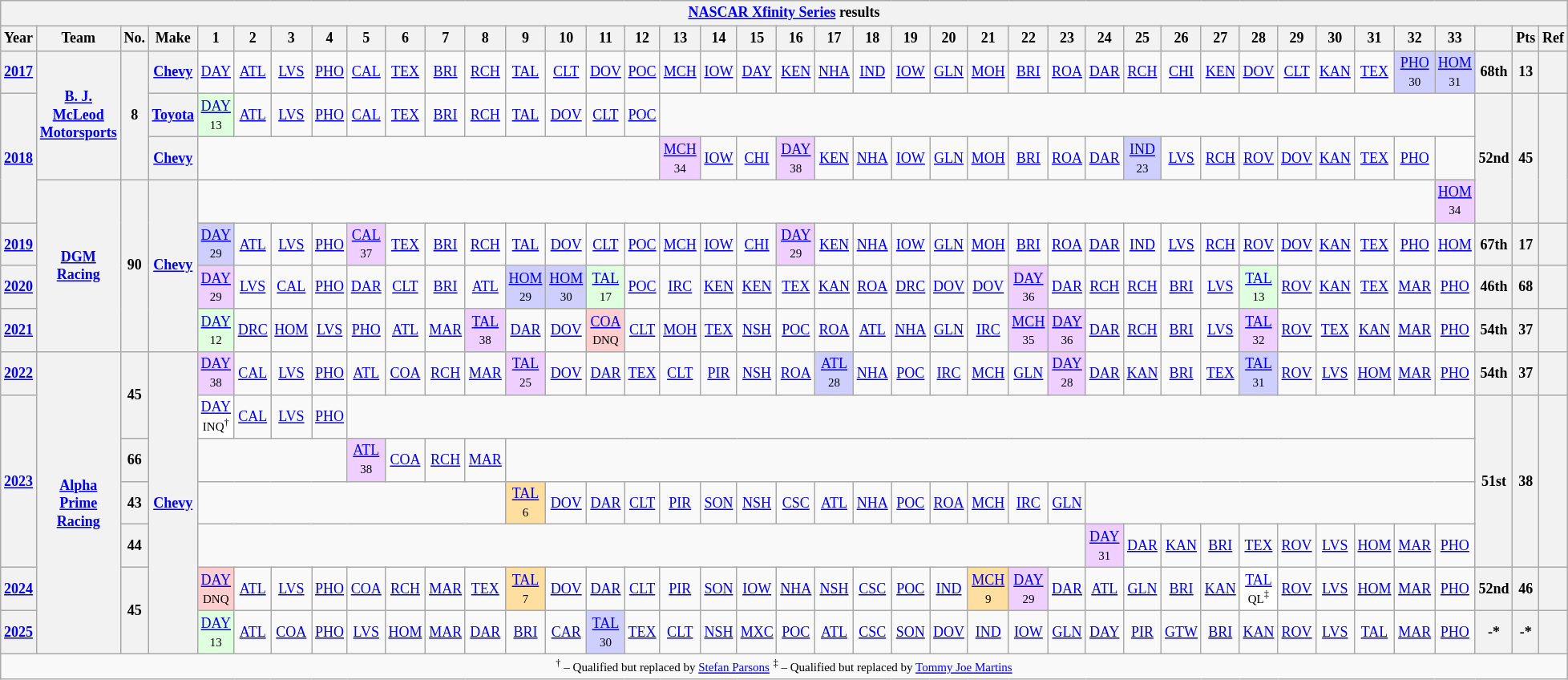<table class="wikitable" style="text-align:center; font-size:75%">
<tr>
<th colspan=42><a href='#'>NASCAR Xfinity Series</a> results</th>
</tr>
<tr>
<th>Year</th>
<th>Team</th>
<th>No.</th>
<th>Make</th>
<th>1</th>
<th>2</th>
<th>3</th>
<th>4</th>
<th>5</th>
<th>6</th>
<th>7</th>
<th>8</th>
<th>9</th>
<th>10</th>
<th>11</th>
<th>12</th>
<th>13</th>
<th>14</th>
<th>15</th>
<th>16</th>
<th>17</th>
<th>18</th>
<th>19</th>
<th>20</th>
<th>21</th>
<th>22</th>
<th>23</th>
<th>24</th>
<th>25</th>
<th>26</th>
<th>27</th>
<th>28</th>
<th>29</th>
<th>30</th>
<th>31</th>
<th>32</th>
<th>33</th>
<th></th>
<th>Pts</th>
<th>Ref</th>
</tr>
<tr>
<th><a href='#'>2017</a></th>
<th rowspan=3><a href='#'>B. J. McLeod Motorsports</a></th>
<th rowspan=3>8</th>
<th><a href='#'>Chevy</a></th>
<td><a href='#'>DAY</a></td>
<td><a href='#'>ATL</a></td>
<td><a href='#'>LVS</a></td>
<td><a href='#'>PHO</a></td>
<td><a href='#'>CAL</a></td>
<td><a href='#'>TEX</a></td>
<td><a href='#'>BRI</a></td>
<td><a href='#'>RCH</a></td>
<td><a href='#'>TAL</a></td>
<td><a href='#'>CLT</a></td>
<td><a href='#'>DOV</a></td>
<td><a href='#'>POC</a></td>
<td><a href='#'>MCH</a></td>
<td><a href='#'>IOW</a></td>
<td><a href='#'>DAY</a></td>
<td><a href='#'>KEN</a></td>
<td><a href='#'>NHA</a></td>
<td><a href='#'>IND</a></td>
<td><a href='#'>IOW</a></td>
<td><a href='#'>GLN</a></td>
<td><a href='#'>MOH</a></td>
<td><a href='#'>BRI</a></td>
<td><a href='#'>ROA</a></td>
<td><a href='#'>DAR</a></td>
<td><a href='#'>RCH</a></td>
<td><a href='#'>CHI</a></td>
<td><a href='#'>KEN</a></td>
<td><a href='#'>DOV</a></td>
<td><a href='#'>CLT</a></td>
<td><a href='#'>KAN</a></td>
<td><a href='#'>TEX</a></td>
<td style="background:#CFCFFF;"><a href='#'>PHO</a><br><small>30</small></td>
<td style="background:#CFCFFF;"><a href='#'>HOM</a><br><small>31</small></td>
<th>68th</th>
<th>13</th>
<th></th>
</tr>
<tr>
<th rowspan=3><a href='#'>2018</a></th>
<th><a href='#'>Toyota</a></th>
<td style="background:#DFFFDF;"><a href='#'>DAY</a><br><small>13</small></td>
<td><a href='#'>ATL</a></td>
<td><a href='#'>LVS</a></td>
<td><a href='#'>PHO</a></td>
<td><a href='#'>CAL</a></td>
<td><a href='#'>TEX</a></td>
<td><a href='#'>BRI</a></td>
<td><a href='#'>RCH</a></td>
<td><a href='#'>TAL</a></td>
<td><a href='#'>DOV</a></td>
<td><a href='#'>CLT</a></td>
<td><a href='#'>POC</a></td>
<td colspan=21></td>
<th rowspan=3>52nd</th>
<th rowspan=3>45</th>
<th rowspan=3></th>
</tr>
<tr>
<th><a href='#'>Chevy</a></th>
<td colspan=12></td>
<td style="background:#EFCFFF;"><a href='#'>MCH</a><br><small>34</small></td>
<td><a href='#'>IOW</a></td>
<td><a href='#'>CHI</a></td>
<td style="background:#EFCFFF;"><a href='#'>DAY</a><br><small>38</small></td>
<td><a href='#'>KEN</a></td>
<td><a href='#'>NHA</a></td>
<td><a href='#'>IOW</a></td>
<td><a href='#'>GLN</a></td>
<td><a href='#'>MOH</a></td>
<td><a href='#'>BRI</a></td>
<td><a href='#'>ROA</a></td>
<td><a href='#'>DAR</a></td>
<td style="background:#CFCFFF;"><a href='#'>IND</a><br><small>23</small></td>
<td><a href='#'>LVS</a></td>
<td><a href='#'>RCH</a></td>
<td><a href='#'>ROV</a></td>
<td><a href='#'>DOV</a></td>
<td><a href='#'>KAN</a></td>
<td><a href='#'>TEX</a></td>
<td><a href='#'>PHO</a></td>
<td></td>
</tr>
<tr>
<th rowspan=4><a href='#'>DGM Racing</a></th>
<th rowspan=4>90</th>
<th rowspan=4><a href='#'>Chevy</a></th>
<td colspan=32></td>
<td style="background:#EFCFFF;"><a href='#'>HOM</a><br><small>34</small></td>
</tr>
<tr>
<th><a href='#'>2019</a></th>
<td style="background:#CFCFFF;"><a href='#'>DAY</a><br><small>29</small></td>
<td><a href='#'>ATL</a></td>
<td><a href='#'>LVS</a></td>
<td><a href='#'>PHO</a></td>
<td style="background:#EFCFFF;"><a href='#'>CAL</a><br><small>37</small></td>
<td><a href='#'>TEX</a></td>
<td><a href='#'>BRI</a></td>
<td><a href='#'>RCH</a></td>
<td><a href='#'>TAL</a></td>
<td><a href='#'>DOV</a></td>
<td><a href='#'>CLT</a></td>
<td><a href='#'>POC</a></td>
<td><a href='#'>MCH</a></td>
<td><a href='#'>IOW</a></td>
<td><a href='#'>CHI</a></td>
<td style="background:#EFCFFF;"><a href='#'>DAY</a><br><small>29</small></td>
<td><a href='#'>KEN</a></td>
<td><a href='#'>NHA</a></td>
<td><a href='#'>IOW</a></td>
<td><a href='#'>GLN</a></td>
<td><a href='#'>MOH</a></td>
<td><a href='#'>BRI</a></td>
<td><a href='#'>ROA</a></td>
<td><a href='#'>DAR</a></td>
<td><a href='#'>IND</a></td>
<td><a href='#'>LVS</a></td>
<td><a href='#'>RCH</a></td>
<td><a href='#'>ROV</a></td>
<td><a href='#'>DOV</a></td>
<td><a href='#'>KAN</a></td>
<td><a href='#'>TEX</a></td>
<td><a href='#'>PHO</a></td>
<td><a href='#'>HOM</a></td>
<th>67th</th>
<th>17</th>
<th></th>
</tr>
<tr>
<th><a href='#'>2020</a></th>
<td style="background:#EFCFFF;"><a href='#'>DAY</a><br><small>29</small></td>
<td><a href='#'>LVS</a></td>
<td><a href='#'>CAL</a></td>
<td><a href='#'>PHO</a></td>
<td><a href='#'>DAR</a></td>
<td><a href='#'>CLT</a></td>
<td><a href='#'>BRI</a></td>
<td><a href='#'>ATL</a></td>
<td style="background:#CFCFFF;"><a href='#'>HOM</a><br><small>29</small></td>
<td style="background:#CFCFFF;"><a href='#'>HOM</a><br><small>30</small></td>
<td style="background:#DFFFDF;"><a href='#'>TAL</a><br><small>17</small></td>
<td><a href='#'>POC</a></td>
<td><a href='#'>IRC</a></td>
<td><a href='#'>KEN</a></td>
<td><a href='#'>KEN</a></td>
<td><a href='#'>TEX</a></td>
<td><a href='#'>KAN</a></td>
<td><a href='#'>ROA</a></td>
<td><a href='#'>DRC</a></td>
<td><a href='#'>DOV</a></td>
<td><a href='#'>DOV</a></td>
<td style="background:#EFCFFF;"><a href='#'>DAY</a><br><small>36</small></td>
<td><a href='#'>DAR</a></td>
<td><a href='#'>RCH</a></td>
<td><a href='#'>RCH</a></td>
<td><a href='#'>BRI</a></td>
<td><a href='#'>LVS</a></td>
<td style="background:#DFFFDF;"><a href='#'>TAL</a><br><small>13</small></td>
<td><a href='#'>ROV</a></td>
<td><a href='#'>KAN</a></td>
<td><a href='#'>TEX</a></td>
<td><a href='#'>MAR</a></td>
<td><a href='#'>PHO</a></td>
<th>46th</th>
<th>68</th>
<th></th>
</tr>
<tr>
<th><a href='#'>2021</a></th>
<td style="background:#DFFFDF;"><a href='#'>DAY</a><br><small>12</small></td>
<td><a href='#'>DRC</a></td>
<td><a href='#'>HOM</a></td>
<td><a href='#'>LVS</a></td>
<td><a href='#'>PHO</a></td>
<td><a href='#'>ATL</a></td>
<td><a href='#'>MAR</a></td>
<td style="background:#EFCFFF;"><a href='#'>TAL</a><br><small>38</small></td>
<td><a href='#'>DAR</a></td>
<td><a href='#'>DOV</a></td>
<td style="background:#FFCFCF;"><a href='#'>COA</a><br><small>DNQ</small></td>
<td><a href='#'>CLT</a></td>
<td><a href='#'>MOH</a></td>
<td><a href='#'>TEX</a></td>
<td><a href='#'>NSH</a></td>
<td><a href='#'>POC</a></td>
<td><a href='#'>ROA</a></td>
<td><a href='#'>ATL</a></td>
<td><a href='#'>NHA</a></td>
<td><a href='#'>GLN</a></td>
<td><a href='#'>IRC</a></td>
<td style="background:#EFCFFF;"><a href='#'>MCH</a><br><small>35</small></td>
<td style="background:#EFCFFF;"><a href='#'>DAY</a><br><small>36</small></td>
<td><a href='#'>DAR</a></td>
<td><a href='#'>RCH</a></td>
<td><a href='#'>BRI</a></td>
<td><a href='#'>LVS</a></td>
<td style="background:#EFCFFF;"><a href='#'>TAL</a><br><small>32</small></td>
<td><a href='#'>ROV</a></td>
<td><a href='#'>TEX</a></td>
<td><a href='#'>KAN</a></td>
<td><a href='#'>MAR</a></td>
<td><a href='#'>PHO</a></td>
<th>54th</th>
<th>37</th>
<th></th>
</tr>
<tr>
<th><a href='#'>2022</a></th>
<th rowspan=7><a href='#'>Alpha Prime Racing</a></th>
<th rowspan=2>45</th>
<th rowspan=7><a href='#'>Chevy</a></th>
<td style="background:#EFCFFF;"><a href='#'>DAY</a><br><small>38</small></td>
<td><a href='#'>CAL</a></td>
<td><a href='#'>LVS</a></td>
<td><a href='#'>PHO</a></td>
<td><a href='#'>ATL</a></td>
<td><a href='#'>COA</a></td>
<td><a href='#'>RCH</a></td>
<td><a href='#'>MAR</a></td>
<td style="background:#EFCFFF;"><a href='#'>TAL</a><br><small>25</small></td>
<td><a href='#'>DOV</a></td>
<td><a href='#'>DAR</a></td>
<td><a href='#'>TEX</a></td>
<td><a href='#'>CLT</a></td>
<td><a href='#'>PIR</a></td>
<td><a href='#'>NSH</a></td>
<td><a href='#'>ROA</a></td>
<td style="background:#CFCFFF;"><a href='#'>ATL</a><br><small>28</small></td>
<td><a href='#'>NHA</a></td>
<td><a href='#'>POC</a></td>
<td><a href='#'>IRC</a></td>
<td><a href='#'>MCH</a></td>
<td><a href='#'>GLN</a></td>
<td style="background:#EFCFFF;"><a href='#'>DAY</a><br><small>28</small></td>
<td><a href='#'>DAR</a></td>
<td><a href='#'>KAN</a></td>
<td><a href='#'>BRI</a></td>
<td><a href='#'>TEX</a></td>
<td style="background:#CFCFFF;"><a href='#'>TAL</a><br><small>31</small></td>
<td><a href='#'>ROV</a></td>
<td><a href='#'>LVS</a></td>
<td><a href='#'>HOM</a></td>
<td><a href='#'>MAR</a></td>
<td><a href='#'>PHO</a></td>
<th>54th</th>
<th>37</th>
<th></th>
</tr>
<tr>
<th rowspan=4><a href='#'>2023</a></th>
<td style="background:#FFF;"><a href='#'>DAY</a><br><small>INQ<sup>†</sup></small></td>
<td><a href='#'>CAL</a></td>
<td><a href='#'>LVS</a></td>
<td><a href='#'>PHO</a></td>
<td colspan=29></td>
<th rowspan=4>51st</th>
<th rowspan=4>38</th>
<th rowspan=4></th>
</tr>
<tr>
<th>66</th>
<td colspan=4></td>
<td style="background:#EFCFFF;"><a href='#'>ATL</a><br><small>38</small></td>
<td><a href='#'>COA</a></td>
<td><a href='#'>RCH</a></td>
<td><a href='#'>MAR</a></td>
<td colspan=25></td>
</tr>
<tr>
<th>43</th>
<td colspan=8></td>
<td style="background:#FFDF9F;"><a href='#'>TAL</a><br><small>6</small></td>
<td><a href='#'>DOV</a></td>
<td><a href='#'>DAR</a></td>
<td><a href='#'>CLT</a></td>
<td><a href='#'>PIR</a></td>
<td><a href='#'>SON</a></td>
<td><a href='#'>NSH</a></td>
<td><a href='#'>CSC</a></td>
<td><a href='#'>ATL</a></td>
<td><a href='#'>NHA</a></td>
<td><a href='#'>POC</a></td>
<td><a href='#'>ROA</a></td>
<td><a href='#'>MCH</a></td>
<td><a href='#'>IRC</a></td>
<td><a href='#'>GLN</a></td>
<td colspan=10></td>
</tr>
<tr>
<th>44</th>
<td colspan=23></td>
<td style="background:#EFCFFF;"><a href='#'>DAY</a><br><small>31</small></td>
<td><a href='#'>DAR</a></td>
<td><a href='#'>KAN</a></td>
<td><a href='#'>BRI</a></td>
<td><a href='#'>TEX</a></td>
<td><a href='#'>ROV</a></td>
<td><a href='#'>LVS</a></td>
<td><a href='#'>HOM</a></td>
<td><a href='#'>MAR</a></td>
<td><a href='#'>PHO</a></td>
</tr>
<tr>
<th><a href='#'>2024</a></th>
<th rowspan=2>45</th>
<td style="background:#FFCFCF;"><a href='#'>DAY</a><br><small>DNQ</small></td>
<td><a href='#'>ATL</a></td>
<td><a href='#'>LVS</a></td>
<td><a href='#'>PHO</a></td>
<td><a href='#'>COA</a></td>
<td><a href='#'>RCH</a></td>
<td><a href='#'>MAR</a></td>
<td><a href='#'>TEX</a></td>
<td style="background:#FFDF9F;"><a href='#'>TAL</a><br><small>7</small></td>
<td><a href='#'>DOV</a></td>
<td><a href='#'>DAR</a></td>
<td><a href='#'>CLT</a></td>
<td><a href='#'>PIR</a></td>
<td><a href='#'>SON</a></td>
<td><a href='#'>IOW</a></td>
<td><a href='#'>NHA</a></td>
<td><a href='#'>NSH</a></td>
<td><a href='#'>CSC</a></td>
<td><a href='#'>POC</a></td>
<td><a href='#'>IND</a></td>
<td style="background:#FFDF9F;"><a href='#'>MCH</a><br><small>9</small></td>
<td style="background:#EFCFFF;"><a href='#'>DAY</a><br><small>29</small></td>
<td><a href='#'>DAR</a></td>
<td><a href='#'>ATL</a></td>
<td><a href='#'>GLN</a></td>
<td><a href='#'>BRI</a></td>
<td><a href='#'>KAN</a></td>
<td style="background:#FFFFFF;"><a href='#'>TAL</a><br><small>QL<sup>‡</sup></small></td>
<td><a href='#'>ROV</a></td>
<td><a href='#'>LVS</a></td>
<td><a href='#'>HOM</a></td>
<td><a href='#'>MAR</a></td>
<td><a href='#'>PHO</a></td>
<th>52nd</th>
<th>46</th>
<th></th>
</tr>
<tr>
<th><a href='#'>2025</a></th>
<td style="background:#DFFFDF;"><a href='#'>DAY</a><br><small>13</small></td>
<td><a href='#'>ATL</a></td>
<td><a href='#'>COA</a></td>
<td><a href='#'>PHO</a></td>
<td><a href='#'>LVS</a></td>
<td><a href='#'>HOM</a></td>
<td><a href='#'>MAR</a></td>
<td><a href='#'>DAR</a></td>
<td><a href='#'>BRI</a></td>
<td><a href='#'>CAR</a></td>
<td style="background:#CFCFFF;"><a href='#'>TAL</a><br><small>30</small></td>
<td><a href='#'>TEX</a></td>
<td><a href='#'>CLT</a></td>
<td><a href='#'>NSH</a></td>
<td><a href='#'>MXC</a></td>
<td><a href='#'>POC</a></td>
<td><a href='#'>ATL</a></td>
<td><a href='#'>CSC</a></td>
<td><a href='#'>SON</a></td>
<td><a href='#'>DOV</a></td>
<td><a href='#'>IND</a></td>
<td><a href='#'>IOW</a></td>
<td><a href='#'>GLN</a></td>
<td><a href='#'>DAY</a></td>
<td><a href='#'>PIR</a></td>
<td><a href='#'>GTW</a></td>
<td><a href='#'>BRI</a></td>
<td><a href='#'>KAN</a></td>
<td><a href='#'>ROV</a></td>
<td><a href='#'>LVS</a></td>
<td><a href='#'>TAL</a></td>
<td><a href='#'>MAR</a></td>
<td><a href='#'>PHO</a></td>
<th>-*</th>
<th>-*</th>
<th></th>
</tr>
<tr>
<td colspan=42><small><sup>†</sup> – Qualified but replaced by <a href='#'>Stefan Parsons</a></small> <small><sup>‡</sup> – Qualified but replaced by <a href='#'>Tommy Joe Martins</a></small></td>
</tr>
</table>
